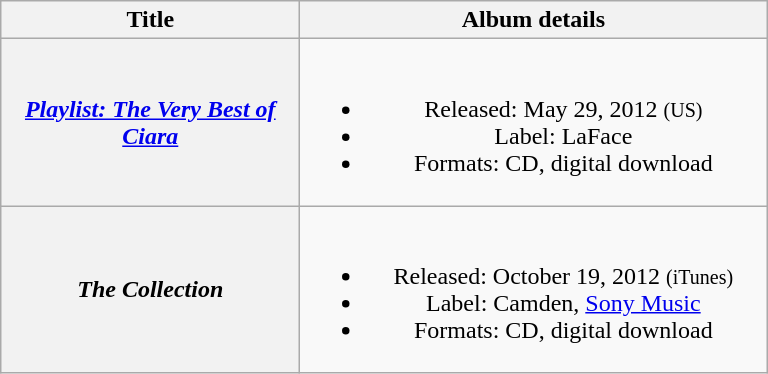<table class="wikitable plainrowheaders" style="text-align:center;">
<tr>
<th scope="col" style="width:12em;">Title</th>
<th scope="col" style="width:19em;">Album details</th>
</tr>
<tr>
<th scope="row"><em><a href='#'>Playlist: The Very Best of Ciara</a></em></th>
<td><br><ul><li>Released: May 29, 2012 <small>(US)</small></li><li>Label: LaFace</li><li>Formats: CD, digital download</li></ul></td>
</tr>
<tr>
<th scope="row"><em>The Collection</em></th>
<td><br><ul><li>Released: October 19, 2012 <small>(iTunes)</small></li><li>Label: Camden, <a href='#'>Sony Music</a></li><li>Formats: CD, digital download</li></ul></td>
</tr>
</table>
